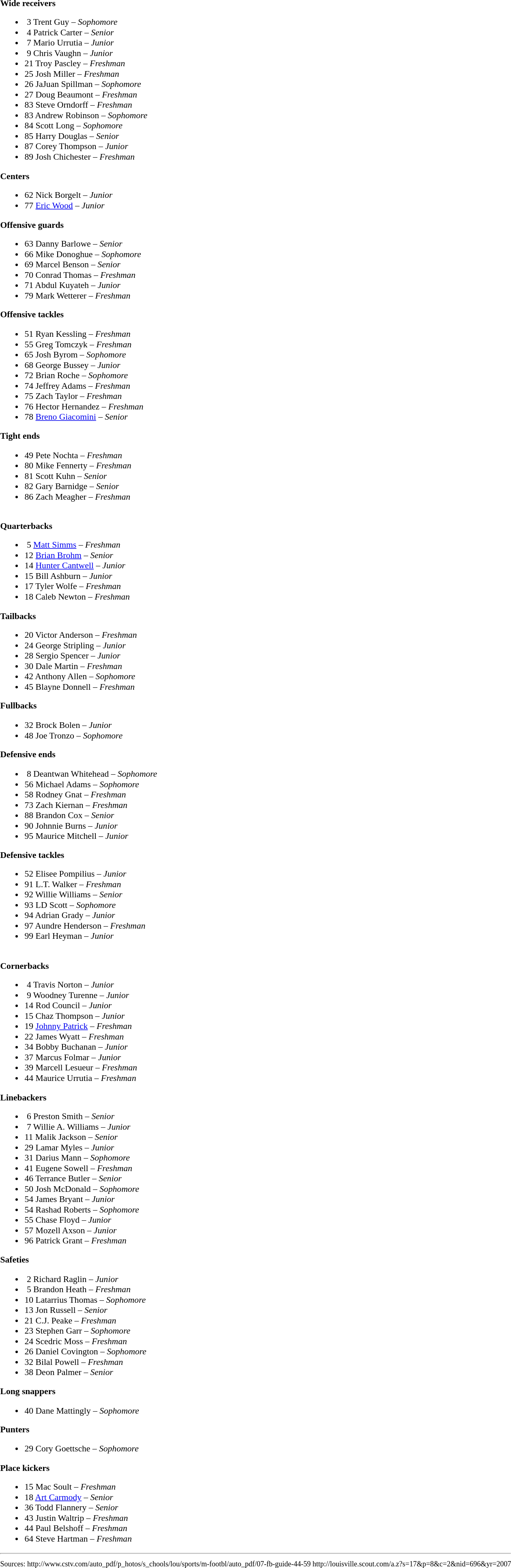<table class="toccolours" style="border-collapse:collapse; font-size:90%;">
<tr>
<td><br>

<strong>Wide receivers</strong><ul><li> 3  Trent Guy – <em> Sophomore</em></li><li> 4  Patrick Carter – <em>Senior</em></li><li> 7  Mario Urrutia – <em>Junior</em></li><li> 9  Chris Vaughn – <em>Junior</em></li><li>21  Troy Pascley – <em> Freshman</em></li><li>25  Josh Miller – <em>Freshman</em></li><li>26  JaJuan Spillman – <em>Sophomore</em></li><li>27  Doug Beaumont – <em>Freshman</em></li><li>83  Steve Orndorff – <em> Freshman</em></li><li>83  Andrew Robinson – <em> Sophomore</em></li><li>84  Scott Long – <em> Sophomore</em></li><li>85  Harry Douglas – <em>Senior</em></li><li>87  Corey Thompson – <em>Junior</em></li><li>89  Josh Chichester – <em>Freshman</em></li></ul><strong>Centers</strong><ul><li>62  Nick Borgelt – <em>Junior</em></li><li>77  <a href='#'>Eric Wood</a> – <em>Junior</em></li></ul><strong>Offensive guards</strong><ul><li>63  Danny Barlowe – <em>Senior</em></li><li>66  Mike Donoghue – <em> Sophomore</em></li><li>69  Marcel Benson – <em>Senior</em></li><li>70  Conrad Thomas – <em> Freshman</em></li><li>71  Abdul Kuyateh – <em>Junior</em></li><li>79  Mark Wetterer – <em>Freshman</em></li></ul><strong>Offensive tackles</strong><ul><li>51  Ryan Kessling – <em>Freshman</em></li><li>55  Greg Tomczyk – <em>Freshman</em></li><li>65  Josh Byrom – <em>Sophomore</em></li><li>68  George Bussey – <em>Junior</em></li><li>72  Brian Roche – <em> Sophomore</em></li><li>74  Jeffrey Adams – <em> Freshman</em></li><li>75  Zach Taylor – <em> Freshman</em></li><li>76  Hector Hernandez – <em>Freshman</em></li><li>78  <a href='#'>Breno Giacomini</a> – <em>Senior</em></li></ul><strong>Tight ends</strong><ul><li>49  Pete Nochta – <em> Freshman</em></li><li>80  Mike Fennerty – <em>Freshman</em></li><li>81  Scott Kuhn – <em>Senior</em></li><li>82  Gary Barnidge – <em>Senior</em></li><li>86  Zach Meagher – <em>Freshman</em></li></ul><br><strong>Quarterbacks</strong><ul><li> 5  <a href='#'>Matt Simms</a> – <em>Freshman</em></li><li>12  <a href='#'>Brian Brohm</a> – <em>Senior</em></li><li>14  <a href='#'>Hunter Cantwell</a> – <em>Junior</em></li><li>15  Bill Ashburn – <em>Junior</em></li><li>17  Tyler Wolfe – <em> Freshman</em></li><li>18  Caleb Newton – <em> Freshman</em></li></ul><strong>Tailbacks</strong><ul><li>20  Victor Anderson – <em>Freshman</em></li><li>24  George Stripling – <em>Junior</em></li><li>28  Sergio Spencer – <em>Junior</em></li><li>30  Dale Martin – <em>Freshman</em></li><li>42  Anthony Allen – <em>Sophomore</em></li><li>45  Blayne Donnell – <em> Freshman</em></li></ul><strong>Fullbacks</strong><ul><li>32  Brock Bolen – <em>Junior</em></li><li>48  Joe Tronzo – <em> Sophomore</em></li></ul><strong>Defensive ends</strong><ul><li> 8  Deantwan Whitehead – <em>Sophomore</em></li><li>56  Michael Adams – <em> Sophomore</em></li><li>58  Rodney Gnat – <em> Freshman</em></li><li>73  Zach Kiernan – <em>Freshman</em></li><li>88  Brandon Cox – <em>Senior</em></li><li>90  Johnnie Burns – <em>Junior</em></li><li>95  Maurice Mitchell – <em>Junior</em></li></ul><strong>Defensive tackles</strong><ul><li>52  Elisee Pompilius – <em>Junior</em></li><li>91  L.T. Walker – <em>Freshman</em></li><li>92  Willie Williams – <em>Senior</em></li><li>93  LD Scott – <em> Sophomore</em></li><li>94  Adrian Grady – <em>Junior</em></li><li>97  Aundre Henderson – <em> Freshman</em></li><li>99  Earl Heyman – <em>Junior</em></li></ul><br><strong>Cornerbacks</strong><ul><li> 4  Travis Norton – <em>Junior</em></li><li> 9  Woodney Turenne – <em>Junior</em></li><li>14  Rod Council – <em>Junior</em></li><li>15  Chaz Thompson – <em>Junior</em></li><li>19  <a href='#'>Johnny Patrick</a> – <em> Freshman</em></li><li>22  James Wyatt – <em> Freshman</em></li><li>34  Bobby Buchanan – <em>Junior</em></li><li>37  Marcus Folmar – <em>Junior</em></li><li>39  Marcell Lesueur – <em> Freshman</em></li><li>44  Maurice Urrutia – <em>Freshman</em></li></ul><strong>Linebackers</strong><ul><li> 6  Preston Smith – <em>Senior</em></li><li> 7  Willie A. Williams – <em>Junior</em></li><li>11  Malik Jackson – <em>Senior</em></li><li>29  Lamar Myles – <em>Junior</em></li><li>31  Darius Mann – <em> Sophomore</em></li><li>41  Eugene Sowell – <em> Freshman</em></li><li>46  Terrance Butler – <em>Senior</em></li><li>50  Josh McDonald – <em> Sophomore</em></li><li>54  James Bryant – <em> Junior</em></li><li>54  Rashad Roberts – <em> Sophomore</em></li><li>55  Chase Floyd – <em>Junior</em></li><li>57  Mozell Axson – <em>Junior</em></li><li>96  Patrick Grant – <em>Freshman</em></li></ul><strong>Safeties</strong><ul><li> 2  Richard Raglin – <em>Junior</em></li><li> 5  Brandon Heath – <em> Freshman</em></li><li>10  Latarrius Thomas – <em>Sophomore</em></li><li>13  Jon Russell – <em>Senior</em></li><li>21  C.J. Peake – <em>Freshman</em></li><li>23  Stephen Garr – <em> Sophomore</em></li><li>24  Scedric Moss – <em> Freshman</em></li><li>26  Daniel Covington – <em> Sophomore</em></li><li>32  Bilal Powell – <em>Freshman</em></li><li>38  Deon Palmer – <em>Senior</em></li></ul><strong>Long snappers</strong><ul><li>40  Dane Mattingly – <em>Sophomore</em></li></ul><strong>Punters</strong><ul><li>29  Cory Goettsche – <em>Sophomore</em></li></ul><strong>Place kickers</strong><ul><li>15  Mac Soult – <em> Freshman</em></li><li>18  <a href='#'>Art Carmody</a> – <em>Senior</em></li><li>36  Todd Flannery – <em>Senior</em></li><li>43  Justin Waltrip – <em> Freshman</em></li><li>44  Paul Belshoff – <em> Freshman</em></li><li>64  Steve Hartman – <em>Freshman</em></li></ul><hr><small>Sources: http://www.cstv.com/auto_pdf/p_hotos/s_chools/lou/sports/m-footbl/auto_pdf/07-fb-guide-44-59 http://louisville.scout.com/a.z?s=17&p=8&c=2&nid=696&yr=2007 </small></td>
</tr>
</table>
